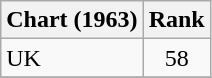<table class="wikitable">
<tr>
<th>Chart (1963)</th>
<th style="text-align:center;">Rank</th>
</tr>
<tr>
<td>UK</td>
<td style="text-align:center;">58</td>
</tr>
<tr>
</tr>
</table>
